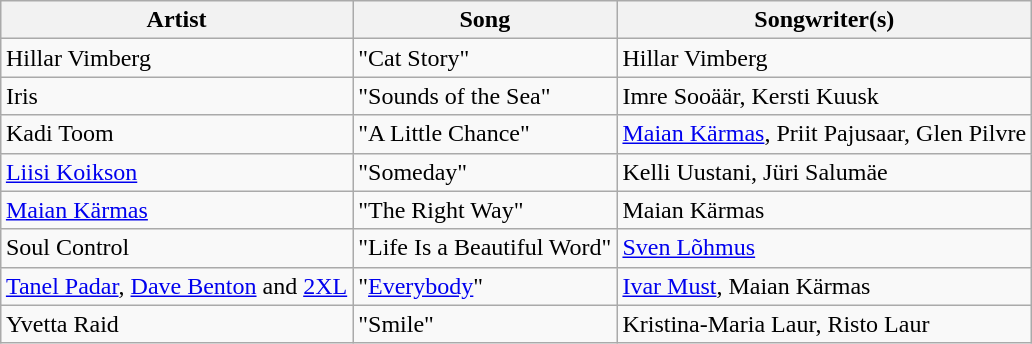<table class="wikitable" style="margin: 1em auto 1em auto;">
<tr>
<th>Artist</th>
<th>Song</th>
<th>Songwriter(s)</th>
</tr>
<tr>
<td>Hillar Vimberg</td>
<td>"Cat Story"</td>
<td>Hillar Vimberg</td>
</tr>
<tr>
<td>Iris</td>
<td>"Sounds of the Sea"</td>
<td>Imre Sooäär, Kersti Kuusk</td>
</tr>
<tr>
<td>Kadi Toom</td>
<td>"A Little Chance"</td>
<td><a href='#'>Maian Kärmas</a>, Priit Pajusaar, Glen Pilvre</td>
</tr>
<tr>
<td><a href='#'>Liisi Koikson</a></td>
<td>"Someday"</td>
<td>Kelli Uustani, Jüri Salumäe</td>
</tr>
<tr>
<td><a href='#'>Maian Kärmas</a></td>
<td>"The Right Way"</td>
<td>Maian Kärmas</td>
</tr>
<tr>
<td>Soul Control</td>
<td>"Life Is a Beautiful Word"</td>
<td><a href='#'>Sven Lõhmus</a></td>
</tr>
<tr>
<td><a href='#'>Tanel Padar</a>, <a href='#'>Dave Benton</a> and <a href='#'>2XL</a></td>
<td>"<a href='#'>Everybody</a>"</td>
<td><a href='#'>Ivar Must</a>, Maian Kärmas</td>
</tr>
<tr>
<td>Yvetta Raid</td>
<td>"Smile"</td>
<td>Kristina-Maria Laur, Risto Laur</td>
</tr>
</table>
